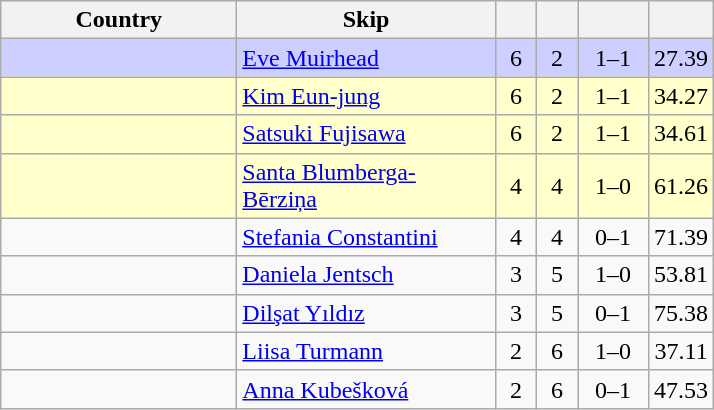<table class=wikitable  style="text-align:center;">
<tr>
<th width=150>Country</th>
<th width=165>Skip</th>
<th width=20></th>
<th width=20></th>
<th width=40></th>
<th width=20></th>
</tr>
<tr bgcolor=#cccfff>
<td style="text-align:left;"></td>
<td style="text-align:left;"><a href='#'>Eve Muirhead</a></td>
<td>6</td>
<td>2</td>
<td>1–1</td>
<td>27.39</td>
</tr>
<tr bgcolor=#ffffcc>
<td style="text-align:left;"></td>
<td style="text-align:left;"><a href='#'>Kim Eun-jung</a></td>
<td>6</td>
<td>2</td>
<td>1–1</td>
<td>34.27</td>
</tr>
<tr bgcolor=#ffffcc>
<td style="text-align:left;"></td>
<td style="text-align:left;"><a href='#'>Satsuki Fujisawa</a></td>
<td>6</td>
<td>2</td>
<td>1–1</td>
<td>34.61</td>
</tr>
<tr bgcolor=#ffffcc>
<td style="text-align:left;"></td>
<td style="text-align:left;"><a href='#'>Santa Blumberga-Bērziņa</a></td>
<td>4</td>
<td>4</td>
<td>1–0</td>
<td>61.26</td>
</tr>
<tr>
<td style="text-align:left;"></td>
<td style="text-align:left;"><a href='#'>Stefania Constantini</a></td>
<td>4</td>
<td>4</td>
<td>0–1</td>
<td>71.39</td>
</tr>
<tr>
<td style="text-align:left;"></td>
<td style="text-align:left;"><a href='#'>Daniela Jentsch</a></td>
<td>3</td>
<td>5</td>
<td>1–0</td>
<td>53.81</td>
</tr>
<tr>
<td style="text-align:left;"></td>
<td style="text-align:left;"><a href='#'>Dilşat Yıldız</a></td>
<td>3</td>
<td>5</td>
<td>0–1</td>
<td>75.38</td>
</tr>
<tr>
<td style="text-align:left;"></td>
<td style="text-align:left;"><a href='#'>Liisa Turmann</a></td>
<td>2</td>
<td>6</td>
<td>1–0</td>
<td>37.11</td>
</tr>
<tr>
<td style="text-align:left;"></td>
<td style="text-align:left;"><a href='#'>Anna Kubešková</a></td>
<td>2</td>
<td>6</td>
<td>0–1</td>
<td>47.53</td>
</tr>
</table>
